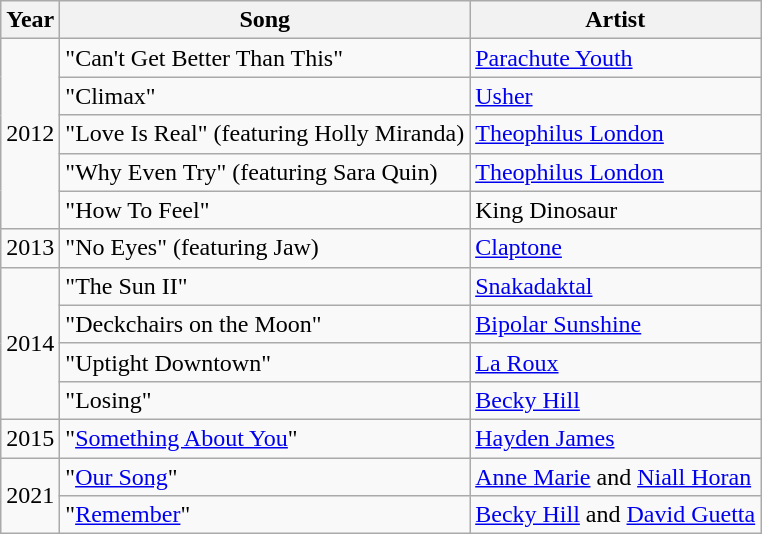<table class="wikitable plainrowheaders">
<tr>
<th>Year</th>
<th>Song</th>
<th>Artist</th>
</tr>
<tr>
<td rowspan="5">2012</td>
<td>"Can't Get Better Than This"</td>
<td><a href='#'>Parachute Youth</a></td>
</tr>
<tr>
<td>"Climax"</td>
<td><a href='#'>Usher</a></td>
</tr>
<tr>
<td>"Love Is Real" (featuring Holly Miranda)</td>
<td><a href='#'>Theophilus London</a></td>
</tr>
<tr>
<td>"Why Even Try" (featuring Sara Quin)</td>
<td><a href='#'>Theophilus London</a></td>
</tr>
<tr>
<td>"How To Feel"</td>
<td>King Dinosaur</td>
</tr>
<tr>
<td>2013</td>
<td>"No Eyes" (featuring Jaw)</td>
<td><a href='#'>Claptone</a></td>
</tr>
<tr>
<td rowspan="4">2014</td>
<td>"The Sun II"</td>
<td><a href='#'>Snakadaktal</a></td>
</tr>
<tr>
<td>"Deckchairs on the Moon"</td>
<td><a href='#'>Bipolar Sunshine</a></td>
</tr>
<tr>
<td>"Uptight Downtown"</td>
<td><a href='#'>La Roux</a></td>
</tr>
<tr>
<td>"Losing"</td>
<td><a href='#'>Becky Hill</a></td>
</tr>
<tr>
<td>2015</td>
<td>"<a href='#'>Something About You</a>"</td>
<td><a href='#'>Hayden James</a></td>
</tr>
<tr>
<td rowspan="2">2021</td>
<td>"<a href='#'>Our Song</a>"</td>
<td><a href='#'>Anne Marie</a> and <a href='#'>Niall Horan</a></td>
</tr>
<tr>
<td>"<a href='#'>Remember</a>"</td>
<td><a href='#'>Becky Hill</a> and <a href='#'>David Guetta</a></td>
</tr>
</table>
